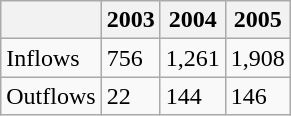<table class=wikitable>
<tr>
<th></th>
<th>2003</th>
<th>2004</th>
<th>2005</th>
</tr>
<tr>
<td>Inflows</td>
<td>756</td>
<td>1,261</td>
<td>1,908</td>
</tr>
<tr>
<td>Outflows</td>
<td>22</td>
<td>144</td>
<td>146</td>
</tr>
</table>
